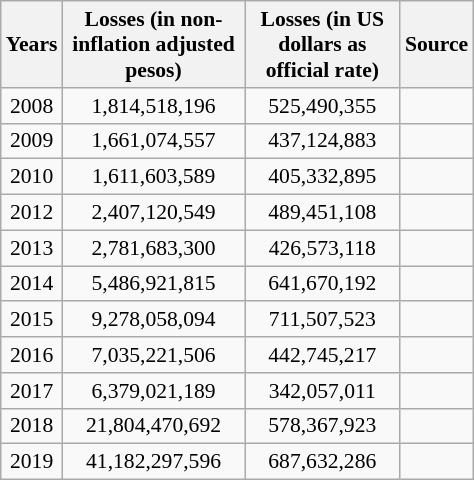<table class="wikitable floatleft" style="width:25%; text-align:center; font-size:90%;">
<tr>
<th>Years</th>
<th>Losses (in non-inflation adjusted pesos)</th>
<th>Losses (in US dollars as official rate)</th>
<th>Source</th>
</tr>
<tr>
<td>2008</td>
<td>1,814,518,196</td>
<td>525,490,355</td>
<td></td>
</tr>
<tr>
<td>2009</td>
<td>1,661,074,557</td>
<td>437,124,883</td>
<td></td>
</tr>
<tr>
<td>2010</td>
<td>1,611,603,589</td>
<td>405,332,895</td>
<td></td>
</tr>
<tr>
<td>2012</td>
<td>2,407,120,549</td>
<td>489,451,108</td>
<td></td>
</tr>
<tr>
<td>2013</td>
<td>2,781,683,300</td>
<td>426,573,118</td>
<td></td>
</tr>
<tr>
<td>2014</td>
<td>5,486,921,815</td>
<td>641,670,192</td>
<td></td>
</tr>
<tr>
<td>2015</td>
<td>9,278,058,094</td>
<td>711,507,523</td>
<td></td>
</tr>
<tr>
<td>2016</td>
<td>7,035,221,506</td>
<td>442,745,217</td>
<td></td>
</tr>
<tr>
<td>2017</td>
<td>6,379,021,189</td>
<td>342,057,011</td>
<td></td>
</tr>
<tr>
<td>2018</td>
<td>21,804,470,692</td>
<td>578,367,923</td>
<td></td>
</tr>
<tr>
<td>2019</td>
<td>41,182,297,596</td>
<td>687,632,286</td>
<td></td>
</tr>
</table>
